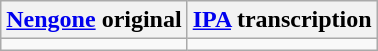<table class="wikitable">
<tr>
<th><a href='#'>Nengone</a> original</th>
<th><a href='#'>IPA</a> transcription</th>
</tr>
<tr style="vertical-align:top; white-space:nowrap;">
<td></td>
<td></td>
</tr>
</table>
